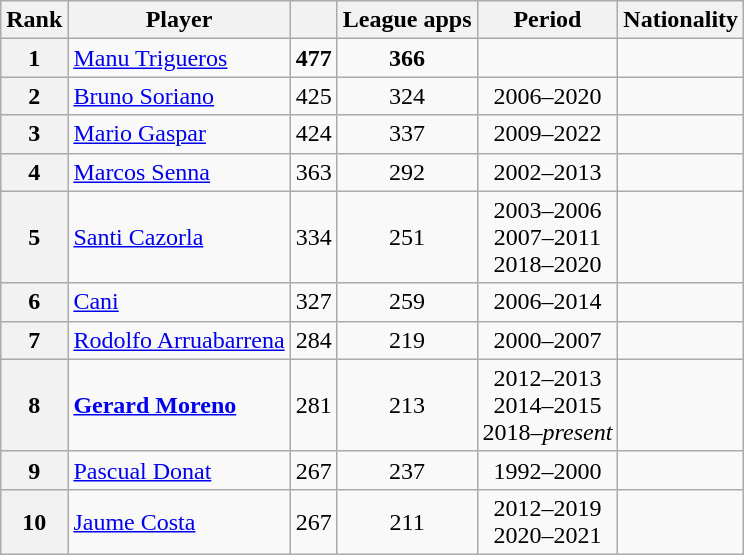<table class="wikitable" style="text-align:center;">
<tr>
<th>Rank</th>
<th>Player</th>
<th></th>
<th>League apps</th>
<th>Period</th>
<th>Nationality</th>
</tr>
<tr>
<th>1</th>
<td align="left"><a href='#'>Manu Trigueros</a></td>
<td><strong>477</strong></td>
<td><strong>366</strong></td>
<td></td>
<td></td>
</tr>
<tr>
<th>2</th>
<td align="left"><a href='#'>Bruno Soriano</a></td>
<td>425</td>
<td>324</td>
<td>2006–2020</td>
<td></td>
</tr>
<tr>
<th>3</th>
<td align="left"><a href='#'>Mario Gaspar</a></td>
<td>424</td>
<td>337</td>
<td>2009–2022</td>
<td></td>
</tr>
<tr>
<th>4</th>
<td align="left"><a href='#'>Marcos Senna</a></td>
<td>363</td>
<td>292</td>
<td>2002–2013</td>
<td></td>
</tr>
<tr>
<th>5</th>
<td align="left"><a href='#'>Santi Cazorla</a></td>
<td>334</td>
<td>251</td>
<td>2003–2006<br>2007–2011<br>2018–2020</td>
<td></td>
</tr>
<tr>
<th>6</th>
<td align="left"><a href='#'>Cani</a></td>
<td>327</td>
<td>259</td>
<td>2006–2014</td>
<td></td>
</tr>
<tr>
<th>7</th>
<td align="left"><a href='#'>Rodolfo Arruabarrena</a></td>
<td>284</td>
<td>219</td>
<td>2000–2007</td>
<td></td>
</tr>
<tr>
<th>8</th>
<td align="left"><strong><a href='#'>Gerard Moreno</a></strong></td>
<td>281</td>
<td>213</td>
<td>2012–2013<br>2014–2015<br>2018–<em>present</em></td>
<td></td>
</tr>
<tr>
<th>9</th>
<td align="left"><a href='#'>Pascual Donat</a></td>
<td>267</td>
<td>237</td>
<td>1992–2000</td>
<td></td>
</tr>
<tr>
<th>10</th>
<td align="left"><a href='#'>Jaume Costa</a></td>
<td>267</td>
<td>211</td>
<td>2012–2019<br>2020–2021</td>
<td></td>
</tr>
</table>
